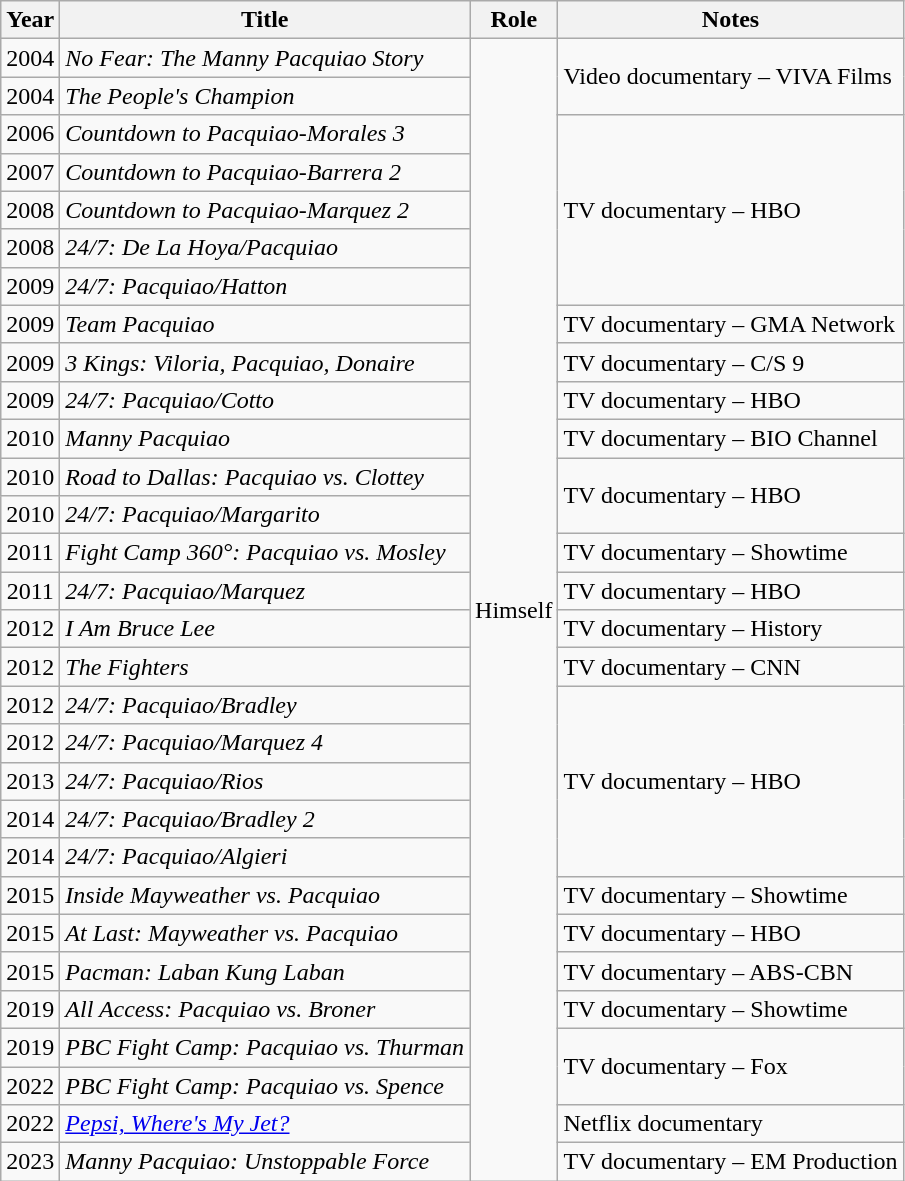<table class="wikitable sortable">
<tr>
<th>Year</th>
<th>Title</th>
<th class="unsortable">Role</th>
<th class="unsortable">Notes</th>
</tr>
<tr>
<td style="text-align:center;">2004</td>
<td><em>No Fear: The Manny Pacquiao Story</em></td>
<td rowspan="30">Himself</td>
<td rowspan="2">Video documentary – VIVA Films</td>
</tr>
<tr>
<td style="text-align:center;">2004</td>
<td><em>The People's Champion</em></td>
</tr>
<tr>
<td style="text-align:center;">2006</td>
<td><em>Countdown to Pacquiao-Morales 3</em></td>
<td rowspan="5">TV documentary – HBO</td>
</tr>
<tr>
<td style="text-align:center;">2007</td>
<td><em>Countdown to Pacquiao-Barrera 2</em></td>
</tr>
<tr>
<td style="text-align:center;">2008</td>
<td><em>Countdown to Pacquiao-Marquez 2</em></td>
</tr>
<tr>
<td style="text-align:center;">2008</td>
<td><em>24/7: De La Hoya/Pacquiao</em></td>
</tr>
<tr>
<td style="text-align:center;">2009</td>
<td><em>24/7: Pacquiao/Hatton</em></td>
</tr>
<tr>
<td style="text-align:center;">2009</td>
<td><em>Team Pacquiao</em></td>
<td>TV documentary – GMA Network</td>
</tr>
<tr>
<td style="text-align:center;">2009</td>
<td><em>3 Kings: Viloria, Pacquiao, Donaire</em></td>
<td>TV documentary – C/S 9</td>
</tr>
<tr>
<td style="text-align:center;">2009</td>
<td><em>24/7: Pacquiao/Cotto</em></td>
<td>TV documentary – HBO</td>
</tr>
<tr>
<td style="text-align:center;">2010</td>
<td><em>Manny Pacquiao</em></td>
<td>TV documentary – BIO Channel</td>
</tr>
<tr>
<td style="text-align:center;">2010</td>
<td><em>Road to Dallas: Pacquiao vs. Clottey</em></td>
<td rowspan="2">TV documentary – HBO</td>
</tr>
<tr>
<td style="text-align:center;">2010</td>
<td><em>24/7: Pacquiao/Margarito</em></td>
</tr>
<tr>
<td style="text-align:center;">2011</td>
<td><em>Fight Camp 360°: Pacquiao vs. Mosley</em></td>
<td>TV documentary – Showtime</td>
</tr>
<tr>
<td style="text-align:center;">2011</td>
<td><em>24/7: Pacquiao/Marquez</em></td>
<td>TV documentary – HBO</td>
</tr>
<tr>
<td style="text-align:center;">2012</td>
<td><em>I Am Bruce Lee</em></td>
<td>TV documentary – History</td>
</tr>
<tr>
<td style="text-align:center;">2012</td>
<td><em>The Fighters</em></td>
<td>TV documentary – CNN</td>
</tr>
<tr>
<td style="text-align:center;">2012</td>
<td><em>24/7: Pacquiao/Bradley</em></td>
<td rowspan="5">TV documentary – HBO</td>
</tr>
<tr>
<td style="text-align:center;">2012</td>
<td><em>24/7: Pacquiao/Marquez 4</em></td>
</tr>
<tr>
<td style="text-align:center;">2013</td>
<td><em>24/7: Pacquiao/Rios</em></td>
</tr>
<tr>
<td style="text-align:center;">2014</td>
<td><em>24/7: Pacquiao/Bradley 2</em></td>
</tr>
<tr>
<td style="text-align:center;">2014</td>
<td><em>24/7: Pacquiao/Algieri</em></td>
</tr>
<tr>
<td style="text-align:center;">2015</td>
<td><em>Inside Mayweather vs. Pacquiao</em></td>
<td>TV documentary – Showtime</td>
</tr>
<tr>
<td style="text-align:center;">2015</td>
<td><em>At Last: Mayweather vs. Pacquiao</em></td>
<td>TV documentary – HBO</td>
</tr>
<tr>
<td style="text-align:center;">2015</td>
<td><em>Pacman: Laban Kung Laban</em></td>
<td>TV documentary – ABS-CBN</td>
</tr>
<tr>
<td style="text-align:center;">2019</td>
<td><em>All Access: Pacquiao vs. Broner</em></td>
<td>TV documentary – Showtime</td>
</tr>
<tr>
<td style="text-align:center;">2019</td>
<td><em>PBC Fight Camp: Pacquiao vs. Thurman</em></td>
<td rowspan="2">TV documentary – Fox</td>
</tr>
<tr>
<td style="text-align:center;">2022</td>
<td><em>PBC Fight Camp: Pacquiao vs. Spence</em></td>
</tr>
<tr>
<td style="text-align:center;">2022</td>
<td><em><a href='#'>Pepsi, Where's My Jet?</a></em></td>
<td>Netflix documentary</td>
</tr>
<tr>
<td style="text-align:center;">2023</td>
<td><em>Manny Pacquiao: Unstoppable Force</em></td>
<td>TV documentary – EM Production</td>
</tr>
</table>
